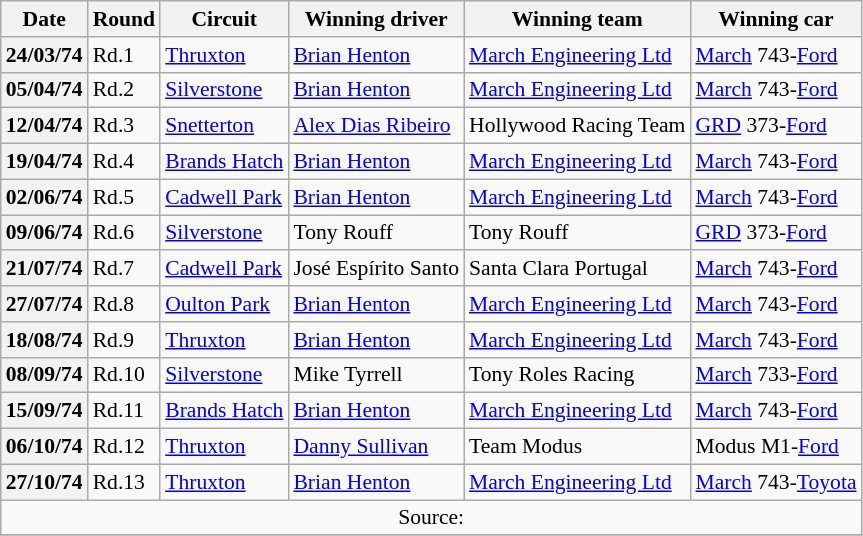<table class="wikitable" style="font-size: 90%;">
<tr>
<th>Date</th>
<th>Round</th>
<th>Circuit</th>
<th>Winning driver</th>
<th>Winning team</th>
<th>Winning car</th>
</tr>
<tr>
<th>24/03/74</th>
<td>Rd.1</td>
<td> <a href='#'>Thruxton</a></td>
<td> <a href='#'>Brian Henton</a></td>
<td><a href='#'>March Engineering Ltd</a></td>
<td><a href='#'>March</a> 743-<a href='#'>Ford</a></td>
</tr>
<tr>
<th>05/04/74</th>
<td>Rd.2</td>
<td> <a href='#'>Silverstone</a></td>
<td> <a href='#'>Brian Henton</a></td>
<td><a href='#'>March Engineering Ltd</a></td>
<td><a href='#'>March</a> 743-<a href='#'>Ford</a></td>
</tr>
<tr>
<th>12/04/74</th>
<td>Rd.3</td>
<td> <a href='#'>Snetterton</a></td>
<td> <a href='#'>Alex Dias Ribeiro</a></td>
<td>Hollywood Racing Team</td>
<td><a href='#'>GRD</a> 373-<a href='#'>Ford</a></td>
</tr>
<tr>
<th>19/04/74</th>
<td>Rd.4</td>
<td> <a href='#'>Brands Hatch</a></td>
<td> <a href='#'>Brian Henton</a></td>
<td><a href='#'>March Engineering Ltd</a></td>
<td><a href='#'>March</a> 743-<a href='#'>Ford</a></td>
</tr>
<tr>
<th>02/06/74</th>
<td>Rd.5</td>
<td> <a href='#'>Cadwell Park</a></td>
<td> <a href='#'>Brian Henton</a></td>
<td><a href='#'>March Engineering Ltd</a></td>
<td><a href='#'>March</a> 743-<a href='#'>Ford</a></td>
</tr>
<tr>
<th>09/06/74</th>
<td>Rd.6</td>
<td> <a href='#'>Silverstone</a></td>
<td> Tony Rouff</td>
<td>Tony Rouff</td>
<td><a href='#'>GRD</a> 373-<a href='#'>Ford</a></td>
</tr>
<tr>
<th>21/07/74</th>
<td>Rd.7</td>
<td> <a href='#'>Cadwell Park</a></td>
<td> José Espírito Santo</td>
<td>Santa Clara Portugal</td>
<td><a href='#'>March</a> 743-<a href='#'>Ford</a></td>
</tr>
<tr>
<th>27/07/74</th>
<td>Rd.8</td>
<td> <a href='#'>Oulton Park</a></td>
<td> <a href='#'>Brian Henton</a></td>
<td><a href='#'>March Engineering Ltd</a></td>
<td><a href='#'>March</a> 743-<a href='#'>Ford</a></td>
</tr>
<tr>
<th>18/08/74</th>
<td>Rd.9</td>
<td> <a href='#'>Thruxton</a></td>
<td> <a href='#'>Brian Henton</a></td>
<td><a href='#'>March Engineering Ltd</a></td>
<td><a href='#'>March</a> 743-<a href='#'>Ford</a></td>
</tr>
<tr>
<th>08/09/74</th>
<td>Rd.10</td>
<td> <a href='#'>Silverstone</a></td>
<td> Mike Tyrrell</td>
<td>Tony Roles Racing</td>
<td><a href='#'>March</a> 733-<a href='#'>Ford</a></td>
</tr>
<tr>
<th>15/09/74</th>
<td>Rd.11</td>
<td> <a href='#'>Brands Hatch</a></td>
<td> <a href='#'>Brian Henton</a></td>
<td><a href='#'>March Engineering Ltd</a></td>
<td><a href='#'>March</a> 743-<a href='#'>Ford</a></td>
</tr>
<tr>
<th>06/10/74</th>
<td>Rd.12</td>
<td> <a href='#'>Thruxton</a></td>
<td> <a href='#'>Danny Sullivan</a></td>
<td>Team Modus</td>
<td>Modus M1-<a href='#'>Ford</a></td>
</tr>
<tr>
<th>27/10/74</th>
<td>Rd.13</td>
<td> <a href='#'>Thruxton</a></td>
<td> <a href='#'>Brian Henton</a></td>
<td><a href='#'>March Engineering Ltd</a></td>
<td><a href='#'>March</a> 743-<a href='#'>Toyota</a></td>
</tr>
<tr>
<td colspan=6 align=center>Source:</td>
</tr>
<tr>
</tr>
</table>
